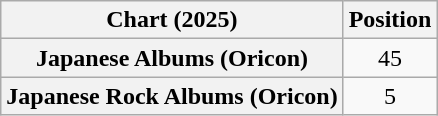<table class="wikitable sortable plainrowheaders" style="text-align:center">
<tr>
<th scope="col">Chart (2025)</th>
<th scope="col">Position</th>
</tr>
<tr>
<th scope="row">Japanese Albums (Oricon)</th>
<td>45</td>
</tr>
<tr>
<th scope="row">Japanese Rock Albums (Oricon)</th>
<td>5</td>
</tr>
</table>
